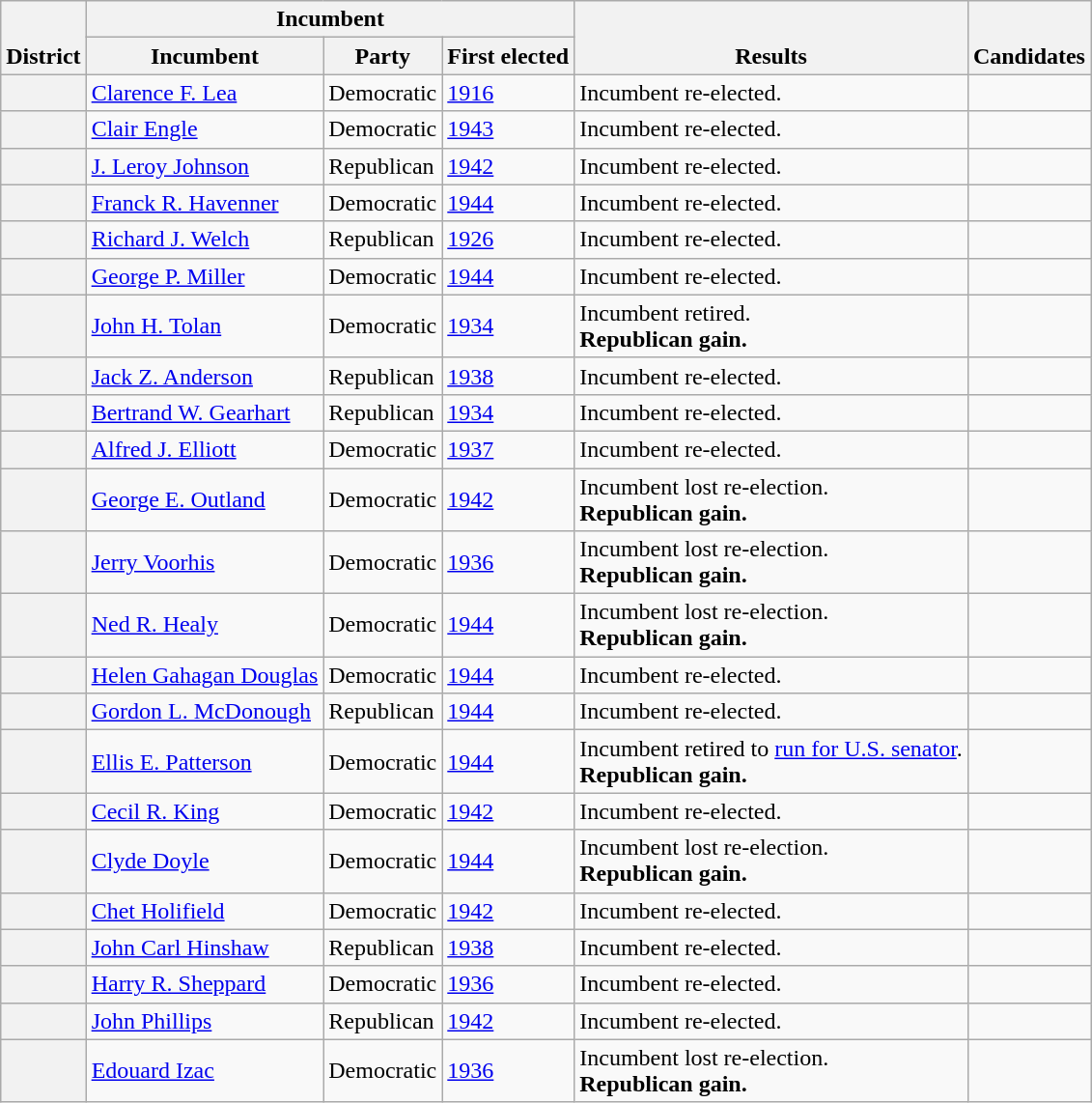<table class=wikitable>
<tr valign=bottom>
<th rowspan=2>District</th>
<th colspan=3>Incumbent</th>
<th rowspan=2>Results</th>
<th rowspan=2>Candidates</th>
</tr>
<tr>
<th>Incumbent</th>
<th>Party</th>
<th>First elected</th>
</tr>
<tr>
<th></th>
<td><a href='#'>Clarence F. Lea</a></td>
<td>Democratic</td>
<td><a href='#'>1916</a></td>
<td>Incumbent re-elected.</td>
<td nowrap></td>
</tr>
<tr>
<th></th>
<td><a href='#'>Clair Engle</a></td>
<td>Democratic</td>
<td><a href='#'>1943 </a></td>
<td>Incumbent re-elected.</td>
<td nowrap></td>
</tr>
<tr>
<th></th>
<td><a href='#'>J. Leroy Johnson</a></td>
<td>Republican</td>
<td><a href='#'>1942</a></td>
<td>Incumbent re-elected.</td>
<td nowrap></td>
</tr>
<tr>
<th></th>
<td><a href='#'>Franck R. Havenner</a></td>
<td>Democratic</td>
<td><a href='#'>1944</a></td>
<td>Incumbent re-elected.</td>
<td nowrap></td>
</tr>
<tr>
<th></th>
<td><a href='#'>Richard J. Welch</a></td>
<td>Republican</td>
<td><a href='#'>1926</a></td>
<td>Incumbent re-elected.</td>
<td nowrap></td>
</tr>
<tr>
<th></th>
<td><a href='#'>George P. Miller</a></td>
<td>Democratic</td>
<td><a href='#'>1944</a></td>
<td>Incumbent re-elected.</td>
<td nowrap></td>
</tr>
<tr>
<th></th>
<td><a href='#'>John H. Tolan</a></td>
<td>Democratic</td>
<td><a href='#'>1934</a></td>
<td>Incumbent retired.<br><strong>Republican gain.</strong></td>
<td nowrap></td>
</tr>
<tr>
<th></th>
<td><a href='#'>Jack Z. Anderson</a></td>
<td>Republican</td>
<td><a href='#'>1938</a></td>
<td>Incumbent re-elected.</td>
<td nowrap></td>
</tr>
<tr>
<th></th>
<td><a href='#'>Bertrand W. Gearhart</a></td>
<td>Republican</td>
<td><a href='#'>1934</a></td>
<td>Incumbent re-elected.</td>
<td nowrap></td>
</tr>
<tr>
<th></th>
<td><a href='#'>Alfred J. Elliott</a></td>
<td>Democratic</td>
<td><a href='#'>1937 </a></td>
<td>Incumbent re-elected.</td>
<td nowrap></td>
</tr>
<tr>
<th></th>
<td><a href='#'>George E. Outland</a></td>
<td>Democratic</td>
<td><a href='#'>1942</a></td>
<td>Incumbent lost re-election.<br><strong>Republican gain.</strong></td>
<td nowrap></td>
</tr>
<tr>
<th></th>
<td><a href='#'>Jerry Voorhis</a></td>
<td>Democratic</td>
<td><a href='#'>1936</a></td>
<td>Incumbent lost re-election.<br><strong>Republican gain.</strong></td>
<td nowrap></td>
</tr>
<tr>
<th></th>
<td><a href='#'>Ned R. Healy</a></td>
<td>Democratic</td>
<td><a href='#'>1944</a></td>
<td>Incumbent lost re-election.<br><strong>Republican gain.</strong></td>
<td nowrap></td>
</tr>
<tr>
<th></th>
<td><a href='#'>Helen Gahagan Douglas</a></td>
<td>Democratic</td>
<td><a href='#'>1944</a></td>
<td>Incumbent re-elected.</td>
<td nowrap></td>
</tr>
<tr>
<th></th>
<td><a href='#'>Gordon L. McDonough</a></td>
<td>Republican</td>
<td><a href='#'>1944</a></td>
<td>Incumbent re-elected.</td>
<td nowrap></td>
</tr>
<tr>
<th></th>
<td><a href='#'>Ellis E. Patterson</a></td>
<td>Democratic</td>
<td><a href='#'>1944</a></td>
<td>Incumbent retired to <a href='#'>run for U.S. senator</a>.<br><strong>Republican gain.</strong></td>
<td nowrap></td>
</tr>
<tr>
<th></th>
<td><a href='#'>Cecil R. King</a></td>
<td>Democratic</td>
<td><a href='#'>1942</a></td>
<td>Incumbent re-elected.</td>
<td nowrap></td>
</tr>
<tr>
<th></th>
<td><a href='#'>Clyde Doyle</a></td>
<td>Democratic</td>
<td><a href='#'>1944</a></td>
<td>Incumbent lost re-election.<br><strong>Republican gain.</strong></td>
<td nowrap></td>
</tr>
<tr>
<th></th>
<td><a href='#'>Chet Holifield</a></td>
<td>Democratic</td>
<td><a href='#'>1942</a></td>
<td>Incumbent re-elected.</td>
<td nowrap></td>
</tr>
<tr>
<th></th>
<td><a href='#'>John Carl Hinshaw</a></td>
<td>Republican</td>
<td><a href='#'>1938</a></td>
<td>Incumbent re-elected.</td>
<td nowrap></td>
</tr>
<tr>
<th></th>
<td><a href='#'>Harry R. Sheppard</a></td>
<td>Democratic</td>
<td><a href='#'>1936</a></td>
<td>Incumbent re-elected.</td>
<td nowrap></td>
</tr>
<tr>
<th></th>
<td><a href='#'>John Phillips</a></td>
<td>Republican</td>
<td><a href='#'>1942</a></td>
<td>Incumbent re-elected.</td>
<td nowrap></td>
</tr>
<tr>
<th></th>
<td><a href='#'>Edouard Izac</a></td>
<td>Democratic</td>
<td><a href='#'>1936</a></td>
<td>Incumbent lost re-election.<br><strong>Republican gain.</strong></td>
<td nowrap></td>
</tr>
</table>
